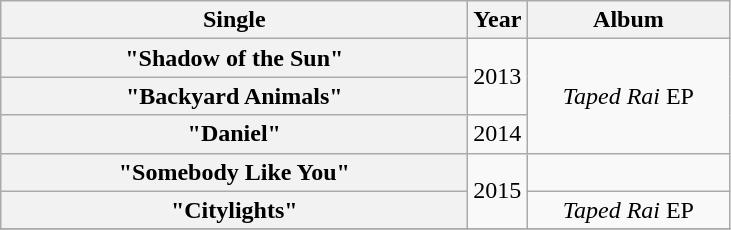<table class="wikitable plainrowheaders" style="text-align:center;">
<tr>
<th scope="col" rowspan="1" style="width:19em;">Single</th>
<th scope="col" rowspan="1" style="width:1em;">Year</th>
<th scope="col" rowspan="1" style="width:8em;">Album</th>
</tr>
<tr>
<th scope="row">"Shadow of the Sun"</th>
<td rowspan="2">2013</td>
<td rowspan="3"><em>Taped Rai</em> EP</td>
</tr>
<tr>
<th scope="row">"Backyard Animals"</th>
</tr>
<tr>
<th scope="row">"Daniel"</th>
<td>2014</td>
</tr>
<tr>
<th scope="row">"Somebody Like You"</th>
<td rowspan="2">2015</td>
<td></td>
</tr>
<tr>
<th scope="row">"Citylights"</th>
<td><em>Taped Rai</em> EP</td>
</tr>
<tr>
</tr>
</table>
